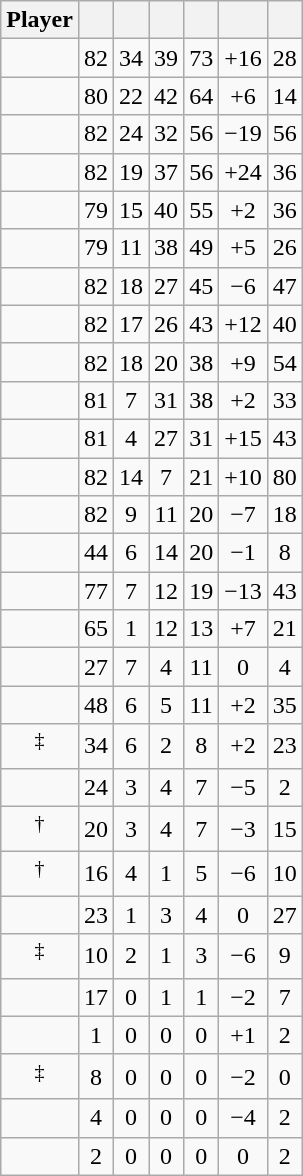<table class="wikitable sortable" style="text-align:center;">
<tr>
<th>Player</th>
<th></th>
<th></th>
<th></th>
<th></th>
<th data-sort-type="number"></th>
<th></th>
</tr>
<tr>
<td></td>
<td>82</td>
<td>34</td>
<td>39</td>
<td>73</td>
<td>+16</td>
<td>28</td>
</tr>
<tr>
<td></td>
<td>80</td>
<td>22</td>
<td>42</td>
<td>64</td>
<td>+6</td>
<td>14</td>
</tr>
<tr>
<td></td>
<td>82</td>
<td>24</td>
<td>32</td>
<td>56</td>
<td>−19</td>
<td>56</td>
</tr>
<tr>
<td></td>
<td>82</td>
<td>19</td>
<td>37</td>
<td>56</td>
<td>+24</td>
<td>36</td>
</tr>
<tr>
<td></td>
<td>79</td>
<td>15</td>
<td>40</td>
<td>55</td>
<td>+2</td>
<td>36</td>
</tr>
<tr>
<td></td>
<td>79</td>
<td>11</td>
<td>38</td>
<td>49</td>
<td>+5</td>
<td>26</td>
</tr>
<tr>
<td></td>
<td>82</td>
<td>18</td>
<td>27</td>
<td>45</td>
<td>−6</td>
<td>47</td>
</tr>
<tr>
<td></td>
<td>82</td>
<td>17</td>
<td>26</td>
<td>43</td>
<td>+12</td>
<td>40</td>
</tr>
<tr>
<td></td>
<td>82</td>
<td>18</td>
<td>20</td>
<td>38</td>
<td>+9</td>
<td>54</td>
</tr>
<tr>
<td></td>
<td>81</td>
<td>7</td>
<td>31</td>
<td>38</td>
<td>+2</td>
<td>33</td>
</tr>
<tr>
<td></td>
<td>81</td>
<td>4</td>
<td>27</td>
<td>31</td>
<td>+15</td>
<td>43</td>
</tr>
<tr>
<td></td>
<td>82</td>
<td>14</td>
<td>7</td>
<td>21</td>
<td>+10</td>
<td>80</td>
</tr>
<tr>
<td></td>
<td>82</td>
<td>9</td>
<td>11</td>
<td>20</td>
<td>−7</td>
<td>18</td>
</tr>
<tr>
<td></td>
<td>44</td>
<td>6</td>
<td>14</td>
<td>20</td>
<td>−1</td>
<td>8</td>
</tr>
<tr>
<td></td>
<td>77</td>
<td>7</td>
<td>12</td>
<td>19</td>
<td>−13</td>
<td>43</td>
</tr>
<tr>
<td></td>
<td>65</td>
<td>1</td>
<td>12</td>
<td>13</td>
<td>+7</td>
<td>21</td>
</tr>
<tr>
<td></td>
<td>27</td>
<td>7</td>
<td>4</td>
<td>11</td>
<td>0</td>
<td>4</td>
</tr>
<tr>
<td></td>
<td>48</td>
<td>6</td>
<td>5</td>
<td>11</td>
<td>+2</td>
<td>35</td>
</tr>
<tr>
<td><sup>‡</sup></td>
<td>34</td>
<td>6</td>
<td>2</td>
<td>8</td>
<td>+2</td>
<td>23</td>
</tr>
<tr>
<td></td>
<td>24</td>
<td>3</td>
<td>4</td>
<td>7</td>
<td>−5</td>
<td>2</td>
</tr>
<tr>
<td><sup>†</sup></td>
<td>20</td>
<td>3</td>
<td>4</td>
<td>7</td>
<td>−3</td>
<td>15</td>
</tr>
<tr>
<td><sup>†</sup></td>
<td>16</td>
<td>4</td>
<td>1</td>
<td>5</td>
<td>−6</td>
<td>10</td>
</tr>
<tr>
<td></td>
<td>23</td>
<td>1</td>
<td>3</td>
<td>4</td>
<td>0</td>
<td>27</td>
</tr>
<tr>
<td><sup>‡</sup></td>
<td>10</td>
<td>2</td>
<td>1</td>
<td>3</td>
<td>−6</td>
<td>9</td>
</tr>
<tr>
<td></td>
<td>17</td>
<td>0</td>
<td>1</td>
<td>1</td>
<td>−2</td>
<td>7</td>
</tr>
<tr>
<td></td>
<td>1</td>
<td>0</td>
<td>0</td>
<td>0</td>
<td>+1</td>
<td>2</td>
</tr>
<tr>
<td><sup>‡</sup></td>
<td>8</td>
<td>0</td>
<td>0</td>
<td>0</td>
<td>−2</td>
<td>0</td>
</tr>
<tr>
<td></td>
<td>4</td>
<td>0</td>
<td>0</td>
<td>0</td>
<td>−4</td>
<td>2</td>
</tr>
<tr>
<td></td>
<td>2</td>
<td>0</td>
<td>0</td>
<td>0</td>
<td>0</td>
<td>2</td>
</tr>
</table>
